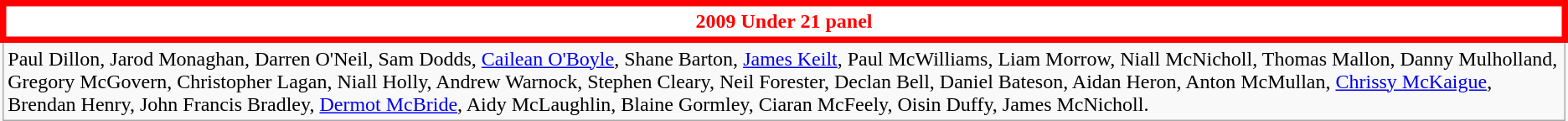<table class="wikitable">
<tr>
<th style="background:white; color:red; border:5px solid red">2009 Under 21 panel</th>
</tr>
<tr>
<td>Paul Dillon, Jarod Monaghan, Darren O'Neil, Sam Dodds, <a href='#'>Cailean O'Boyle</a>, Shane Barton, <a href='#'>James Keilt</a>, Paul McWilliams, Liam Morrow, Niall McNicholl, Thomas Mallon, Danny Mulholland, Gregory McGovern, Christopher Lagan, Niall Holly, Andrew Warnock, Stephen Cleary, Neil Forester, Declan Bell, Daniel Bateson, Aidan Heron, Anton McMullan, <a href='#'>Chrissy McKaigue</a>, Brendan Henry, John Francis Bradley, <a href='#'>Dermot McBride</a>, Aidy McLaughlin, Blaine Gormley, Ciaran McFeely, Oisin Duffy, James McNicholl.</td>
</tr>
</table>
